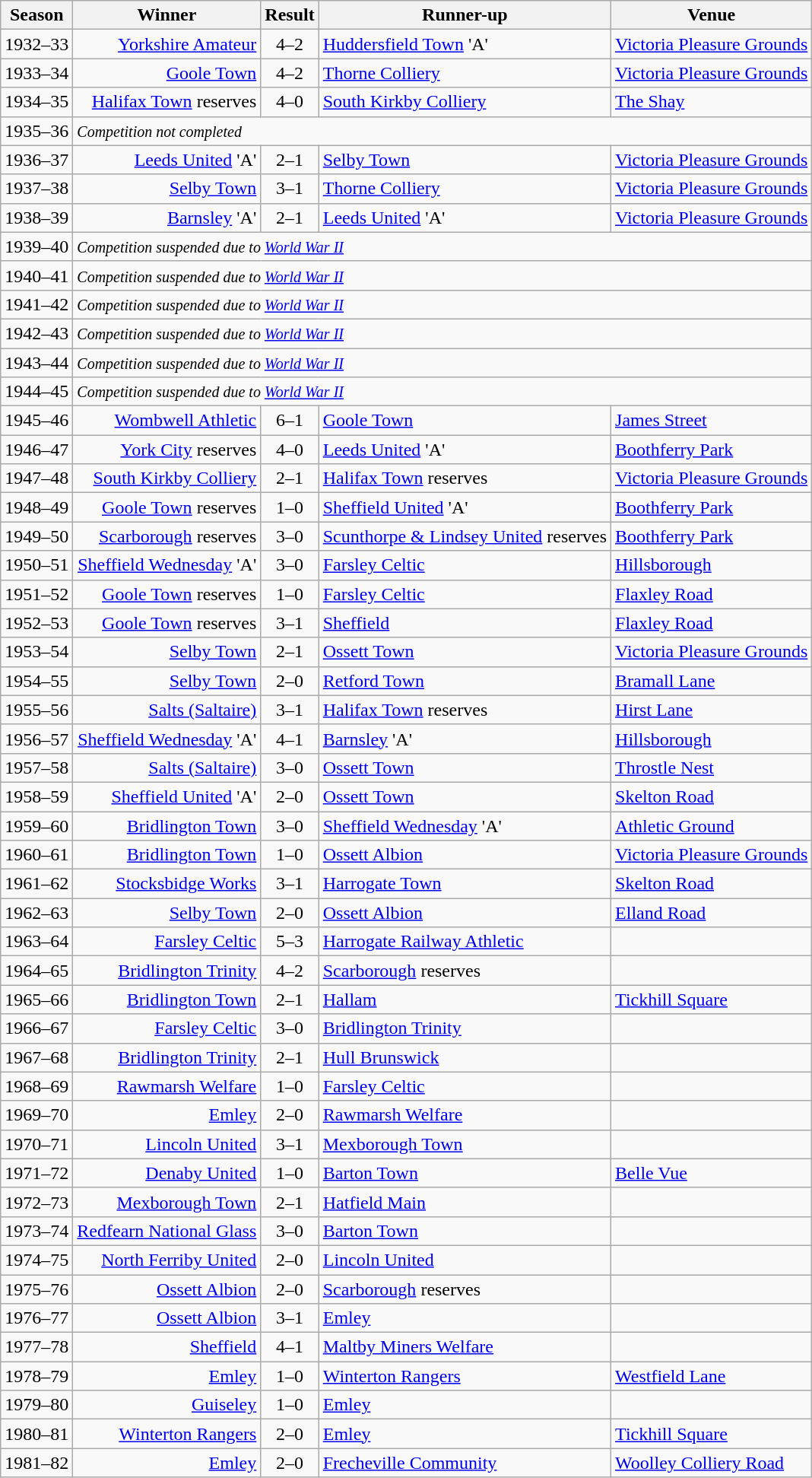<table class="wikitable">
<tr>
<th>Season</th>
<th>Winner</th>
<th>Result</th>
<th>Runner-up</th>
<th>Venue</th>
</tr>
<tr>
<td>1932–33</td>
<td align="right"><a href='#'>Yorkshire Amateur</a></td>
<td style="text-align:center;">4–2</td>
<td><a href='#'>Huddersfield Town</a> 'A'</td>
<td><a href='#'>Victoria Pleasure Grounds</a></td>
</tr>
<tr>
<td>1933–34</td>
<td align="right"><a href='#'>Goole Town</a></td>
<td style="text-align:center;">4–2</td>
<td><a href='#'>Thorne Colliery</a></td>
<td><a href='#'>Victoria Pleasure Grounds</a></td>
</tr>
<tr>
<td>1934–35</td>
<td align="right"><a href='#'>Halifax Town</a> reserves</td>
<td style="text-align:center;">4–0</td>
<td><a href='#'>South Kirkby Colliery</a></td>
<td><a href='#'>The Shay</a></td>
</tr>
<tr>
<td>1935–36</td>
<td colspan="4"><div><small><em>Competition not completed</em></small></div></td>
</tr>
<tr>
<td>1936–37</td>
<td align="right"><a href='#'>Leeds United</a> 'A'</td>
<td style="text-align:center;">2–1</td>
<td><a href='#'>Selby Town</a></td>
<td><a href='#'>Victoria Pleasure Grounds</a></td>
</tr>
<tr>
<td>1937–38</td>
<td align="right"><a href='#'>Selby Town</a></td>
<td style="text-align:center;">3–1</td>
<td><a href='#'>Thorne Colliery</a></td>
<td><a href='#'>Victoria Pleasure Grounds</a></td>
</tr>
<tr>
<td>1938–39</td>
<td align="right"><a href='#'>Barnsley</a> 'A'</td>
<td style="text-align:center;">2–1</td>
<td><a href='#'>Leeds United</a> 'A'</td>
<td><a href='#'>Victoria Pleasure Grounds</a></td>
</tr>
<tr>
<td>1939–40</td>
<td colspan="4"><div><small><em>Competition suspended due to <a href='#'>World War II</a></em></small></div></td>
</tr>
<tr>
<td>1940–41</td>
<td colspan="4"><div><small><em>Competition suspended due to <a href='#'>World War II</a></em></small></div></td>
</tr>
<tr>
<td>1941–42</td>
<td colspan="4"><div><small><em>Competition suspended due to <a href='#'>World War II</a></em></small></div></td>
</tr>
<tr>
<td>1942–43</td>
<td colspan="4"><div><small><em>Competition suspended due to <a href='#'>World War II</a></em></small></div></td>
</tr>
<tr>
<td>1943–44</td>
<td colspan="4"><div><small><em>Competition suspended due to <a href='#'>World War II</a></em></small></div></td>
</tr>
<tr>
<td>1944–45</td>
<td colspan="4"><div><small><em>Competition suspended due to <a href='#'>World War II</a></em></small></div></td>
</tr>
<tr>
<td>1945–46</td>
<td align="right"><a href='#'>Wombwell Athletic</a></td>
<td style="text-align:center;">6–1</td>
<td><a href='#'>Goole Town</a></td>
<td><a href='#'>James Street</a></td>
</tr>
<tr>
<td>1946–47</td>
<td align="right"><a href='#'>York City</a> reserves</td>
<td style="text-align:center;">4–0</td>
<td><a href='#'>Leeds United</a> 'A'</td>
<td><a href='#'>Boothferry Park</a></td>
</tr>
<tr>
<td>1947–48</td>
<td align="right"><a href='#'>South Kirkby Colliery</a></td>
<td style="text-align:center;">2–1</td>
<td><a href='#'>Halifax Town</a> reserves</td>
<td><a href='#'>Victoria Pleasure Grounds</a></td>
</tr>
<tr>
<td>1948–49</td>
<td align="right"><a href='#'>Goole Town</a> reserves</td>
<td style="text-align:center;">1–0</td>
<td><a href='#'>Sheffield United</a> 'A'</td>
<td><a href='#'>Boothferry Park</a></td>
</tr>
<tr>
<td>1949–50</td>
<td align="right"><a href='#'>Scarborough</a> reserves</td>
<td style="text-align:center;">3–0</td>
<td><a href='#'>Scunthorpe & Lindsey United</a> reserves</td>
<td><a href='#'>Boothferry Park</a></td>
</tr>
<tr>
<td>1950–51</td>
<td align="right"><a href='#'>Sheffield Wednesday</a> 'A'</td>
<td style="text-align:center;">3–0</td>
<td><a href='#'>Farsley Celtic</a></td>
<td><a href='#'>Hillsborough</a></td>
</tr>
<tr>
<td>1951–52</td>
<td align="right"><a href='#'>Goole Town</a> reserves</td>
<td style="text-align:center;">1–0</td>
<td><a href='#'>Farsley Celtic</a></td>
<td><a href='#'>Flaxley Road</a></td>
</tr>
<tr>
<td>1952–53</td>
<td align="right"><a href='#'>Goole Town</a> reserves</td>
<td style="text-align:center;">3–1</td>
<td><a href='#'>Sheffield</a></td>
<td><a href='#'>Flaxley Road</a></td>
</tr>
<tr>
<td>1953–54</td>
<td align="right"><a href='#'>Selby Town</a></td>
<td style="text-align:center;">2–1</td>
<td><a href='#'>Ossett Town</a></td>
<td><a href='#'>Victoria Pleasure Grounds</a></td>
</tr>
<tr>
<td>1954–55</td>
<td align="right"><a href='#'>Selby Town</a></td>
<td style="text-align:center;">2–0</td>
<td><a href='#'>Retford Town</a></td>
<td><a href='#'>Bramall Lane</a></td>
</tr>
<tr>
<td>1955–56</td>
<td align="right"><a href='#'>Salts (Saltaire)</a></td>
<td style="text-align:center;">3–1</td>
<td><a href='#'>Halifax Town</a> reserves</td>
<td><a href='#'>Hirst Lane</a></td>
</tr>
<tr>
<td>1956–57</td>
<td align="right"><a href='#'>Sheffield Wednesday</a> 'A'</td>
<td style="text-align:center;">4–1</td>
<td><a href='#'>Barnsley</a> 'A'</td>
<td><a href='#'>Hillsborough</a></td>
</tr>
<tr>
<td>1957–58</td>
<td align="right"><a href='#'>Salts (Saltaire)</a></td>
<td style="text-align:center;">3–0</td>
<td><a href='#'>Ossett Town</a></td>
<td><a href='#'>Throstle Nest</a></td>
</tr>
<tr>
<td>1958–59</td>
<td align="right"><a href='#'>Sheffield United</a> 'A'</td>
<td style="text-align:center;">2–0</td>
<td><a href='#'>Ossett Town</a></td>
<td><a href='#'>Skelton Road</a></td>
</tr>
<tr>
<td>1959–60</td>
<td align="right"><a href='#'>Bridlington Town</a></td>
<td style="text-align:center;">3–0</td>
<td><a href='#'>Sheffield Wednesday</a> 'A'</td>
<td><a href='#'>Athletic Ground</a></td>
</tr>
<tr>
<td>1960–61</td>
<td align="right"><a href='#'>Bridlington Town</a></td>
<td style="text-align:center;">1–0</td>
<td><a href='#'>Ossett Albion</a></td>
<td><a href='#'>Victoria Pleasure Grounds</a></td>
</tr>
<tr>
<td>1961–62</td>
<td align="right"><a href='#'>Stocksbidge Works</a></td>
<td style="text-align:center;">3–1</td>
<td><a href='#'>Harrogate Town</a></td>
<td><a href='#'>Skelton Road</a></td>
</tr>
<tr>
<td>1962–63</td>
<td align="right"><a href='#'>Selby Town</a></td>
<td style="text-align:center;">2–0</td>
<td><a href='#'>Ossett Albion</a></td>
<td><a href='#'>Elland Road</a></td>
</tr>
<tr>
<td>1963–64</td>
<td align="right"><a href='#'>Farsley Celtic</a></td>
<td style="text-align:center;">5–3</td>
<td><a href='#'>Harrogate Railway Athletic</a></td>
<td></td>
</tr>
<tr>
<td>1964–65</td>
<td align="right"><a href='#'>Bridlington Trinity</a></td>
<td style="text-align:center;">4–2</td>
<td><a href='#'>Scarborough</a> reserves</td>
<td></td>
</tr>
<tr>
<td>1965–66</td>
<td align="right"><a href='#'>Bridlington Town</a></td>
<td style="text-align:center;">2–1</td>
<td><a href='#'>Hallam</a></td>
<td><a href='#'>Tickhill Square</a></td>
</tr>
<tr>
<td>1966–67</td>
<td align="right"><a href='#'>Farsley Celtic</a></td>
<td style="text-align:center;">3–0</td>
<td><a href='#'>Bridlington Trinity</a></td>
<td></td>
</tr>
<tr>
<td>1967–68</td>
<td align="right"><a href='#'>Bridlington Trinity</a></td>
<td style="text-align:center;">2–1</td>
<td><a href='#'>Hull Brunswick</a></td>
<td></td>
</tr>
<tr>
<td>1968–69</td>
<td align="right"><a href='#'>Rawmarsh Welfare</a></td>
<td style="text-align:center;">1–0</td>
<td><a href='#'>Farsley Celtic</a></td>
<td></td>
</tr>
<tr>
<td>1969–70</td>
<td align="right"><a href='#'>Emley</a></td>
<td style="text-align:center;">2–0</td>
<td><a href='#'>Rawmarsh Welfare</a></td>
<td></td>
</tr>
<tr>
<td>1970–71</td>
<td align="right"><a href='#'>Lincoln United</a></td>
<td style="text-align:center;">3–1</td>
<td><a href='#'>Mexborough Town</a></td>
<td></td>
</tr>
<tr>
<td>1971–72</td>
<td align="right"><a href='#'>Denaby United</a></td>
<td style="text-align:center;">1–0</td>
<td><a href='#'>Barton Town</a></td>
<td><a href='#'>Belle Vue</a></td>
</tr>
<tr>
<td>1972–73</td>
<td align="right"><a href='#'>Mexborough Town</a></td>
<td style="text-align:center;">2–1</td>
<td><a href='#'>Hatfield Main</a></td>
<td></td>
</tr>
<tr>
<td>1973–74</td>
<td align="right"><a href='#'>Redfearn National Glass</a></td>
<td style="text-align:center;">3–0</td>
<td><a href='#'>Barton Town</a></td>
<td></td>
</tr>
<tr>
<td>1974–75</td>
<td align="right"><a href='#'>North Ferriby United</a></td>
<td style="text-align:center;">2–0</td>
<td><a href='#'>Lincoln United</a></td>
<td></td>
</tr>
<tr>
<td>1975–76</td>
<td align="right"><a href='#'>Ossett Albion</a></td>
<td style="text-align:center;">2–0</td>
<td><a href='#'>Scarborough</a> reserves</td>
<td></td>
</tr>
<tr>
<td>1976–77</td>
<td align="right"><a href='#'>Ossett Albion</a></td>
<td style="text-align:center;">3–1</td>
<td><a href='#'>Emley</a></td>
<td></td>
</tr>
<tr>
<td>1977–78</td>
<td align="right"><a href='#'>Sheffield</a></td>
<td style="text-align:center;">4–1</td>
<td><a href='#'>Maltby Miners Welfare</a></td>
<td></td>
</tr>
<tr>
<td>1978–79</td>
<td align="right"><a href='#'>Emley</a></td>
<td style="text-align:center;">1–0</td>
<td><a href='#'>Winterton Rangers</a></td>
<td><a href='#'>Westfield Lane</a></td>
</tr>
<tr>
<td>1979–80</td>
<td align="right"><a href='#'>Guiseley</a></td>
<td style="text-align:center;">1–0</td>
<td><a href='#'>Emley</a></td>
<td></td>
</tr>
<tr>
<td>1980–81</td>
<td align="right"><a href='#'>Winterton Rangers</a></td>
<td style="text-align:center;">2–0</td>
<td><a href='#'>Emley</a></td>
<td><a href='#'>Tickhill Square</a></td>
</tr>
<tr>
<td>1981–82</td>
<td align="right"><a href='#'>Emley</a></td>
<td style="text-align:center;">2–0</td>
<td><a href='#'>Frecheville Community</a></td>
<td><a href='#'>Woolley Colliery Road</a></td>
</tr>
</table>
